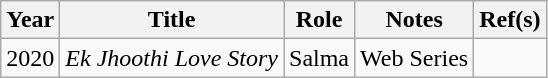<table class="wikitable">
<tr>
<th>Year</th>
<th>Title</th>
<th>Role</th>
<th>Notes</th>
<th>Ref(s)</th>
</tr>
<tr>
<td>2020</td>
<td><em>Ek Jhoothi Love Story</em></td>
<td>Salma</td>
<td>Web Series</td>
<td></td>
</tr>
</table>
